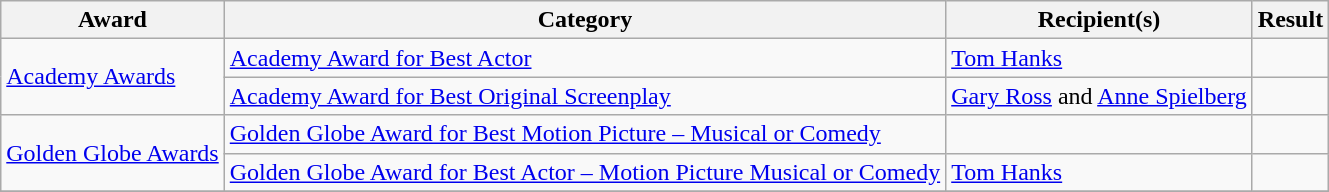<table class="wikitable plainrowheaders sortable">
<tr>
<th scope="col">Award</th>
<th scope="col">Category</th>
<th scope="col">Recipient(s)</th>
<th scope="col">Result</th>
</tr>
<tr>
<td rowspan="2"><a href='#'>Academy Awards</a></td>
<td><a href='#'>Academy Award for Best Actor</a></td>
<td><a href='#'>Tom Hanks</a></td>
<td></td>
</tr>
<tr>
<td><a href='#'>Academy Award for Best Original Screenplay</a></td>
<td><a href='#'>Gary Ross</a> and <a href='#'>Anne Spielberg</a></td>
<td></td>
</tr>
<tr>
<td rowspan="2"><a href='#'>Golden Globe Awards</a></td>
<td><a href='#'>Golden Globe Award for Best Motion Picture – Musical or Comedy</a></td>
<td></td>
<td></td>
</tr>
<tr>
<td><a href='#'>Golden Globe Award for Best Actor – Motion Picture Musical or Comedy</a></td>
<td><a href='#'>Tom Hanks</a></td>
<td></td>
</tr>
<tr>
</tr>
</table>
